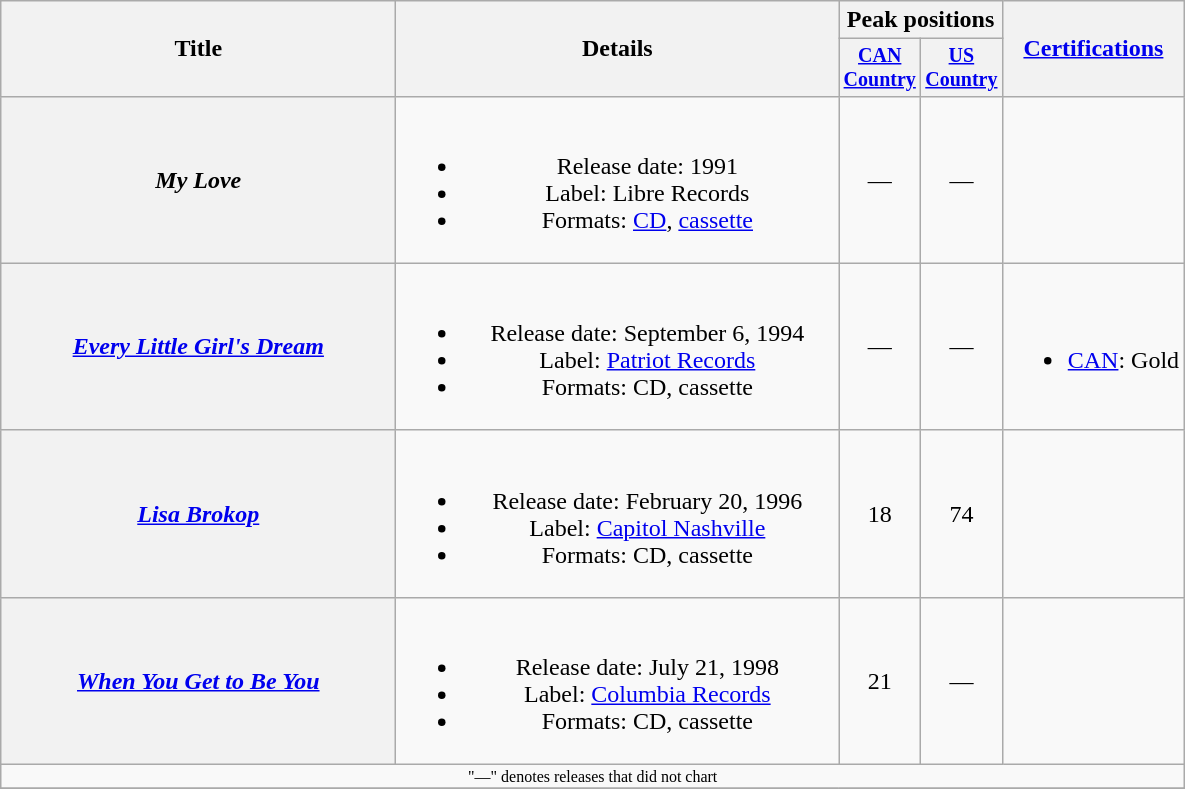<table class="wikitable plainrowheaders" style="text-align:center;">
<tr>
<th rowspan="2" style="width:16em;">Title</th>
<th rowspan="2" style="width:18em;">Details</th>
<th colspan="2">Peak positions</th>
<th rowspan="2"><a href='#'>Certifications</a></th>
</tr>
<tr style="font-size:smaller;">
<th width="40"><a href='#'>CAN Country</a><br></th>
<th width="40"><a href='#'>US Country</a><br></th>
</tr>
<tr>
<th scope="row"><em>My Love</em></th>
<td><br><ul><li>Release date: 1991</li><li>Label: Libre Records</li><li>Formats: <a href='#'>CD</a>, <a href='#'>cassette</a></li></ul></td>
<td>—</td>
<td>—</td>
<td></td>
</tr>
<tr>
<th scope="row"><em><a href='#'>Every Little Girl's Dream</a></em></th>
<td><br><ul><li>Release date: September 6, 1994</li><li>Label: <a href='#'>Patriot Records</a></li><li>Formats: CD, cassette</li></ul></td>
<td>—</td>
<td>—</td>
<td align="left"><br><ul><li><a href='#'>CAN</a>: Gold</li></ul></td>
</tr>
<tr>
<th scope="row"><em><a href='#'>Lisa Brokop</a></em></th>
<td><br><ul><li>Release date: February 20, 1996</li><li>Label: <a href='#'>Capitol Nashville</a></li><li>Formats: CD, cassette</li></ul></td>
<td>18</td>
<td>74</td>
<td></td>
</tr>
<tr>
<th scope="row"><em><a href='#'>When You Get to Be You</a></em></th>
<td><br><ul><li>Release date: July 21, 1998</li><li>Label: <a href='#'>Columbia Records</a></li><li>Formats: CD, cassette</li></ul></td>
<td>21</td>
<td>—</td>
<td></td>
</tr>
<tr>
<td colspan="5" style="font-size:8pt">"—" denotes releases that did not chart</td>
</tr>
<tr>
</tr>
</table>
